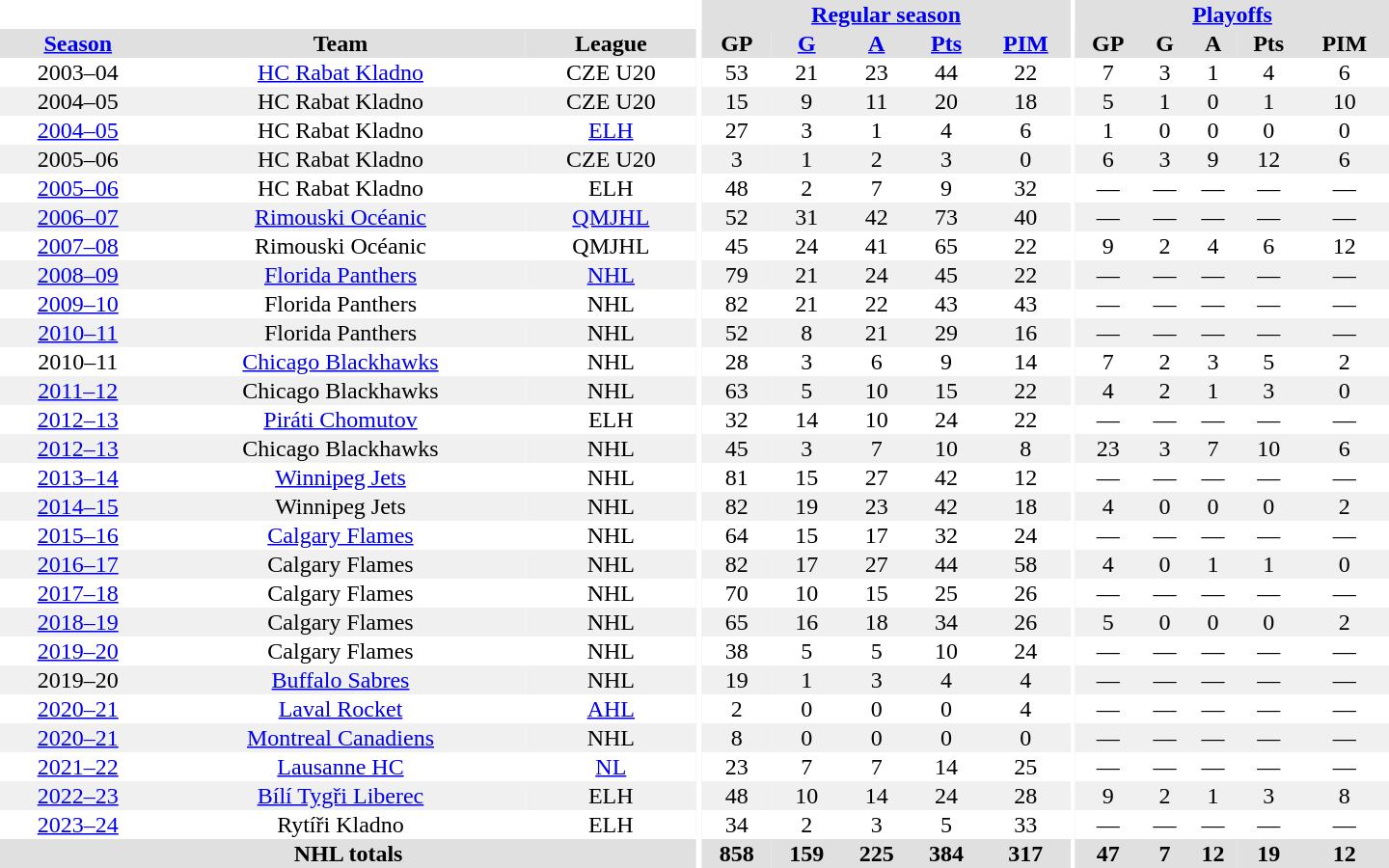<table border="0" cellpadding="1" cellspacing="0" style="text-align:center; width:60em">
<tr bgcolor="#e0e0e0">
<th colspan="3" bgcolor="#ffffff"></th>
<th rowspan="99" bgcolor="#ffffff"></th>
<th colspan="5"><a href='#'>Regular season</a></th>
<th rowspan="99" bgcolor="#ffffff"></th>
<th colspan="5"><a href='#'>Playoffs</a></th>
</tr>
<tr bgcolor="#e0e0e0">
<th><a href='#'>Season</a></th>
<th>Team</th>
<th>League</th>
<th>GP</th>
<th><a href='#'>G</a></th>
<th><a href='#'>A</a></th>
<th><a href='#'>Pts</a></th>
<th><a href='#'>PIM</a></th>
<th>GP</th>
<th>G</th>
<th>A</th>
<th>Pts</th>
<th>PIM</th>
</tr>
<tr>
<td>2003–04</td>
<td><a href='#'>HC Rabat Kladno</a></td>
<td>CZE U20</td>
<td>53</td>
<td>21</td>
<td>23</td>
<td>44</td>
<td>22</td>
<td>7</td>
<td>3</td>
<td>1</td>
<td>4</td>
<td>6</td>
</tr>
<tr bgcolor="#f0f0f0">
<td>2004–05</td>
<td>HC Rabat Kladno</td>
<td>CZE U20</td>
<td>15</td>
<td>9</td>
<td>11</td>
<td>20</td>
<td>18</td>
<td>5</td>
<td>1</td>
<td>0</td>
<td>1</td>
<td>10</td>
</tr>
<tr>
<td><a href='#'>2004–05</a></td>
<td>HC Rabat Kladno</td>
<td><a href='#'>ELH</a></td>
<td>27</td>
<td>3</td>
<td>1</td>
<td>4</td>
<td>6</td>
<td>1</td>
<td>0</td>
<td>0</td>
<td>0</td>
<td>0</td>
</tr>
<tr bgcolor="#f0f0f0">
<td>2005–06</td>
<td>HC Rabat Kladno</td>
<td>CZE U20</td>
<td>3</td>
<td>1</td>
<td>2</td>
<td>3</td>
<td>0</td>
<td>6</td>
<td>3</td>
<td>9</td>
<td>12</td>
<td>6</td>
</tr>
<tr>
<td><a href='#'>2005–06</a></td>
<td>HC Rabat Kladno</td>
<td>ELH</td>
<td>48</td>
<td>2</td>
<td>7</td>
<td>9</td>
<td>32</td>
<td>—</td>
<td>—</td>
<td>—</td>
<td>—</td>
<td>—</td>
</tr>
<tr bgcolor="#f0f0f0">
<td><a href='#'>2006–07</a></td>
<td><a href='#'>Rimouski Océanic</a></td>
<td><a href='#'>QMJHL</a></td>
<td>52</td>
<td>31</td>
<td>42</td>
<td>73</td>
<td>40</td>
<td>—</td>
<td>—</td>
<td>—</td>
<td>—</td>
<td>—</td>
</tr>
<tr>
<td><a href='#'>2007–08</a></td>
<td>Rimouski Océanic</td>
<td>QMJHL</td>
<td>45</td>
<td>24</td>
<td>41</td>
<td>65</td>
<td>22</td>
<td>9</td>
<td>2</td>
<td>4</td>
<td>6</td>
<td>12</td>
</tr>
<tr bgcolor="#f0f0f0">
<td><a href='#'>2008–09</a></td>
<td><a href='#'>Florida Panthers</a></td>
<td><a href='#'>NHL</a></td>
<td>79</td>
<td>21</td>
<td>24</td>
<td>45</td>
<td>22</td>
<td>—</td>
<td>—</td>
<td>—</td>
<td>—</td>
<td>—</td>
</tr>
<tr>
<td><a href='#'>2009–10</a></td>
<td>Florida Panthers</td>
<td>NHL</td>
<td>82</td>
<td>21</td>
<td>22</td>
<td>43</td>
<td>43</td>
<td>—</td>
<td>—</td>
<td>—</td>
<td>—</td>
<td>—</td>
</tr>
<tr bgcolor="#f0f0f0">
<td><a href='#'>2010–11</a></td>
<td>Florida Panthers</td>
<td>NHL</td>
<td>52</td>
<td>8</td>
<td>21</td>
<td>29</td>
<td>16</td>
<td>—</td>
<td>—</td>
<td>—</td>
<td>—</td>
<td>—</td>
</tr>
<tr>
<td>2010–11</td>
<td><a href='#'>Chicago Blackhawks</a></td>
<td>NHL</td>
<td>28</td>
<td>3</td>
<td>6</td>
<td>9</td>
<td>14</td>
<td>7</td>
<td>2</td>
<td>3</td>
<td>5</td>
<td>2</td>
</tr>
<tr bgcolor="#f0f0f0">
<td><a href='#'>2011–12</a></td>
<td>Chicago Blackhawks</td>
<td>NHL</td>
<td>63</td>
<td>5</td>
<td>10</td>
<td>15</td>
<td>22</td>
<td>4</td>
<td>2</td>
<td>1</td>
<td>3</td>
<td>0</td>
</tr>
<tr>
<td><a href='#'>2012–13</a></td>
<td><a href='#'>Piráti Chomutov</a></td>
<td>ELH</td>
<td>32</td>
<td>14</td>
<td>10</td>
<td>24</td>
<td>22</td>
<td>—</td>
<td>—</td>
<td>—</td>
<td>—</td>
<td>—</td>
</tr>
<tr bgcolor="#f0f0f0">
<td><a href='#'>2012–13</a></td>
<td>Chicago Blackhawks</td>
<td>NHL</td>
<td>45</td>
<td>3</td>
<td>7</td>
<td>10</td>
<td>8</td>
<td>23</td>
<td>3</td>
<td>7</td>
<td>10</td>
<td>6</td>
</tr>
<tr>
<td><a href='#'>2013–14</a></td>
<td><a href='#'>Winnipeg Jets</a></td>
<td>NHL</td>
<td>81</td>
<td>15</td>
<td>27</td>
<td>42</td>
<td>12</td>
<td>—</td>
<td>—</td>
<td>—</td>
<td>—</td>
<td>—</td>
</tr>
<tr bgcolor="#f0f0f0">
<td><a href='#'>2014–15</a></td>
<td>Winnipeg Jets</td>
<td>NHL</td>
<td>82</td>
<td>19</td>
<td>23</td>
<td>42</td>
<td>18</td>
<td>4</td>
<td>0</td>
<td>0</td>
<td>0</td>
<td>2</td>
</tr>
<tr>
<td><a href='#'>2015–16</a></td>
<td><a href='#'>Calgary Flames</a></td>
<td>NHL</td>
<td>64</td>
<td>15</td>
<td>17</td>
<td>32</td>
<td>24</td>
<td>—</td>
<td>—</td>
<td>—</td>
<td>—</td>
<td>—</td>
</tr>
<tr bgcolor="#f0f0f0">
<td><a href='#'>2016–17</a></td>
<td>Calgary Flames</td>
<td>NHL</td>
<td>82</td>
<td>17</td>
<td>27</td>
<td>44</td>
<td>58</td>
<td>4</td>
<td>0</td>
<td>1</td>
<td>1</td>
<td>0</td>
</tr>
<tr>
<td><a href='#'>2017–18</a></td>
<td>Calgary Flames</td>
<td>NHL</td>
<td>70</td>
<td>10</td>
<td>15</td>
<td>25</td>
<td>26</td>
<td>—</td>
<td>—</td>
<td>—</td>
<td>—</td>
<td>—</td>
</tr>
<tr bgcolor="#f0f0f0">
<td><a href='#'>2018–19</a></td>
<td>Calgary Flames</td>
<td>NHL</td>
<td>65</td>
<td>16</td>
<td>18</td>
<td>34</td>
<td>26</td>
<td>5</td>
<td>0</td>
<td>0</td>
<td>0</td>
<td>2</td>
</tr>
<tr>
<td><a href='#'>2019–20</a></td>
<td>Calgary Flames</td>
<td>NHL</td>
<td>38</td>
<td>5</td>
<td>5</td>
<td>10</td>
<td>24</td>
<td>—</td>
<td>—</td>
<td>—</td>
<td>—</td>
<td>—</td>
</tr>
<tr bgcolor="#f0f0f0">
<td>2019–20</td>
<td><a href='#'>Buffalo Sabres</a></td>
<td>NHL</td>
<td>19</td>
<td>1</td>
<td>3</td>
<td>4</td>
<td>4</td>
<td>—</td>
<td>—</td>
<td>—</td>
<td>—</td>
<td>—</td>
</tr>
<tr>
<td><a href='#'>2020–21</a></td>
<td><a href='#'>Laval Rocket</a></td>
<td><a href='#'>AHL</a></td>
<td>2</td>
<td>0</td>
<td>0</td>
<td>0</td>
<td>4</td>
<td>—</td>
<td>—</td>
<td>—</td>
<td>—</td>
<td>—</td>
</tr>
<tr bgcolor="#f0f0f0">
<td><a href='#'>2020–21</a></td>
<td><a href='#'>Montreal Canadiens</a></td>
<td>NHL</td>
<td>8</td>
<td>0</td>
<td>0</td>
<td>0</td>
<td>0</td>
<td>—</td>
<td>—</td>
<td>—</td>
<td>—</td>
<td>—</td>
</tr>
<tr>
<td><a href='#'>2021–22</a></td>
<td><a href='#'>Lausanne HC</a></td>
<td><a href='#'>NL</a></td>
<td>23</td>
<td>7</td>
<td>7</td>
<td>14</td>
<td>25</td>
<td>—</td>
<td>—</td>
<td>—</td>
<td>—</td>
<td>—</td>
</tr>
<tr bgcolor="#f0f0f0">
<td><a href='#'>2022–23</a></td>
<td><a href='#'>Bílí Tygři Liberec</a></td>
<td>ELH</td>
<td>48</td>
<td>10</td>
<td>14</td>
<td>24</td>
<td>28</td>
<td>9</td>
<td>2</td>
<td>1</td>
<td>3</td>
<td>8</td>
</tr>
<tr>
<td><a href='#'>2023–24</a></td>
<td>Rytíři Kladno</td>
<td>ELH</td>
<td>34</td>
<td>2</td>
<td>3</td>
<td>5</td>
<td>33</td>
<td>—</td>
<td>—</td>
<td>—</td>
<td>—</td>
<td>—</td>
</tr>
<tr bgcolor="#e0e0e0">
<th colspan="3">NHL totals</th>
<th>858</th>
<th>159</th>
<th>225</th>
<th>384</th>
<th>317</th>
<th>47</th>
<th>7</th>
<th>12</th>
<th>19</th>
<th>12</th>
</tr>
</table>
